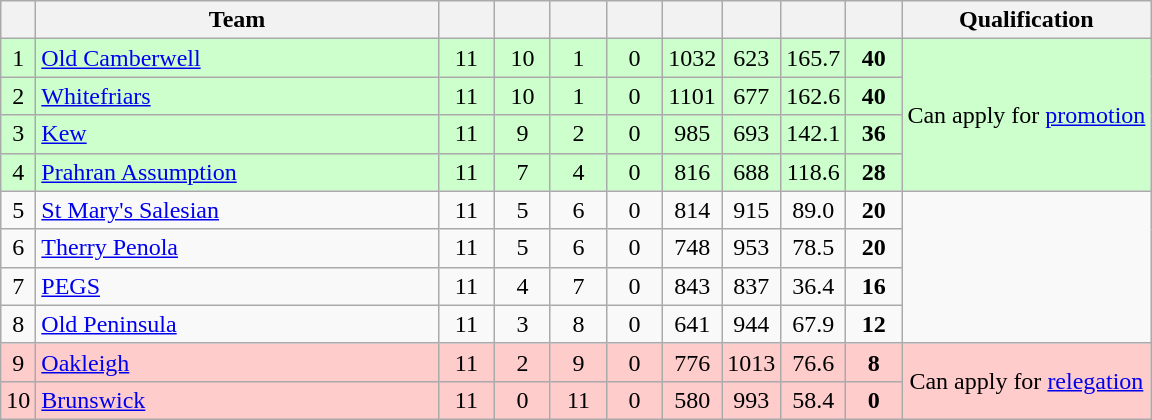<table class="wikitable" style="text-align:center; margin-bottom:0">
<tr>
<th style="width:10px"></th>
<th style="width:35%;">Team</th>
<th style="width:30px;"></th>
<th style="width:30px;"></th>
<th style="width:30px;"></th>
<th style="width:30px;"></th>
<th style="width:30px;"></th>
<th style="width:30px;"></th>
<th style="width:30px;"></th>
<th style="width:30px;"></th>
<th>Qualification</th>
</tr>
<tr style="background:#ccffcc;">
<td>1</td>
<td style="text-align:left;"><a href='#'>Old Camberwell</a></td>
<td>11</td>
<td>10</td>
<td>1</td>
<td>0</td>
<td>1032</td>
<td>623</td>
<td>165.7</td>
<td><strong>40</strong></td>
<td rowspan=4>Can apply for <a href='#'>promotion</a></td>
</tr>
<tr style="background:#ccffcc;">
<td>2</td>
<td style="text-align:left;"><a href='#'>Whitefriars</a></td>
<td>11</td>
<td>10</td>
<td>1</td>
<td>0</td>
<td>1101</td>
<td>677</td>
<td>162.6</td>
<td><strong>40</strong></td>
</tr>
<tr style="background:#ccffcc;">
<td>3</td>
<td style="text-align:left;"><a href='#'>Kew</a></td>
<td>11</td>
<td>9</td>
<td>2</td>
<td>0</td>
<td>985</td>
<td>693</td>
<td>142.1</td>
<td><strong>36</strong></td>
</tr>
<tr style="background:#ccffcc;">
<td>4</td>
<td style="text-align:left;"><a href='#'>Prahran Assumption</a></td>
<td>11</td>
<td>7</td>
<td>4</td>
<td>0</td>
<td>816</td>
<td>688</td>
<td>118.6</td>
<td><strong>28</strong></td>
</tr>
<tr>
<td>5</td>
<td style="text-align:left;"><a href='#'>St Mary's Salesian</a></td>
<td>11</td>
<td>5</td>
<td>6</td>
<td>0</td>
<td>814</td>
<td>915</td>
<td>89.0</td>
<td><strong>20</strong></td>
</tr>
<tr>
<td>6</td>
<td style="text-align:left;"><a href='#'>Therry Penola</a></td>
<td>11</td>
<td>5</td>
<td>6</td>
<td>0</td>
<td>748</td>
<td>953</td>
<td>78.5</td>
<td><strong>20</strong></td>
</tr>
<tr>
<td>7</td>
<td style="text-align:left;"><a href='#'>PEGS</a></td>
<td>11</td>
<td>4</td>
<td>7</td>
<td>0</td>
<td>843</td>
<td>837</td>
<td>36.4</td>
<td><strong>16</strong></td>
</tr>
<tr>
<td>8</td>
<td style="text-align:left;"><a href='#'>Old Peninsula</a></td>
<td>11</td>
<td>3</td>
<td>8</td>
<td>0</td>
<td>641</td>
<td>944</td>
<td>67.9</td>
<td><strong>12</strong></td>
</tr>
<tr style="background:#FFCCCC;">
<td>9</td>
<td style="text-align:left;"><a href='#'>Oakleigh</a></td>
<td>11</td>
<td>2</td>
<td>9</td>
<td>0</td>
<td>776</td>
<td>1013</td>
<td>76.6</td>
<td><strong>8</strong></td>
<td rowspan=2>Can apply for <a href='#'>relegation</a></td>
</tr>
<tr style="background:#FFCCCC;">
<td>10</td>
<td style="text-align:left;"><a href='#'>Brunswick</a></td>
<td>11</td>
<td>0</td>
<td>11</td>
<td>0</td>
<td>580</td>
<td>993</td>
<td>58.4</td>
<td><strong>0</strong></td>
</tr>
</table>
